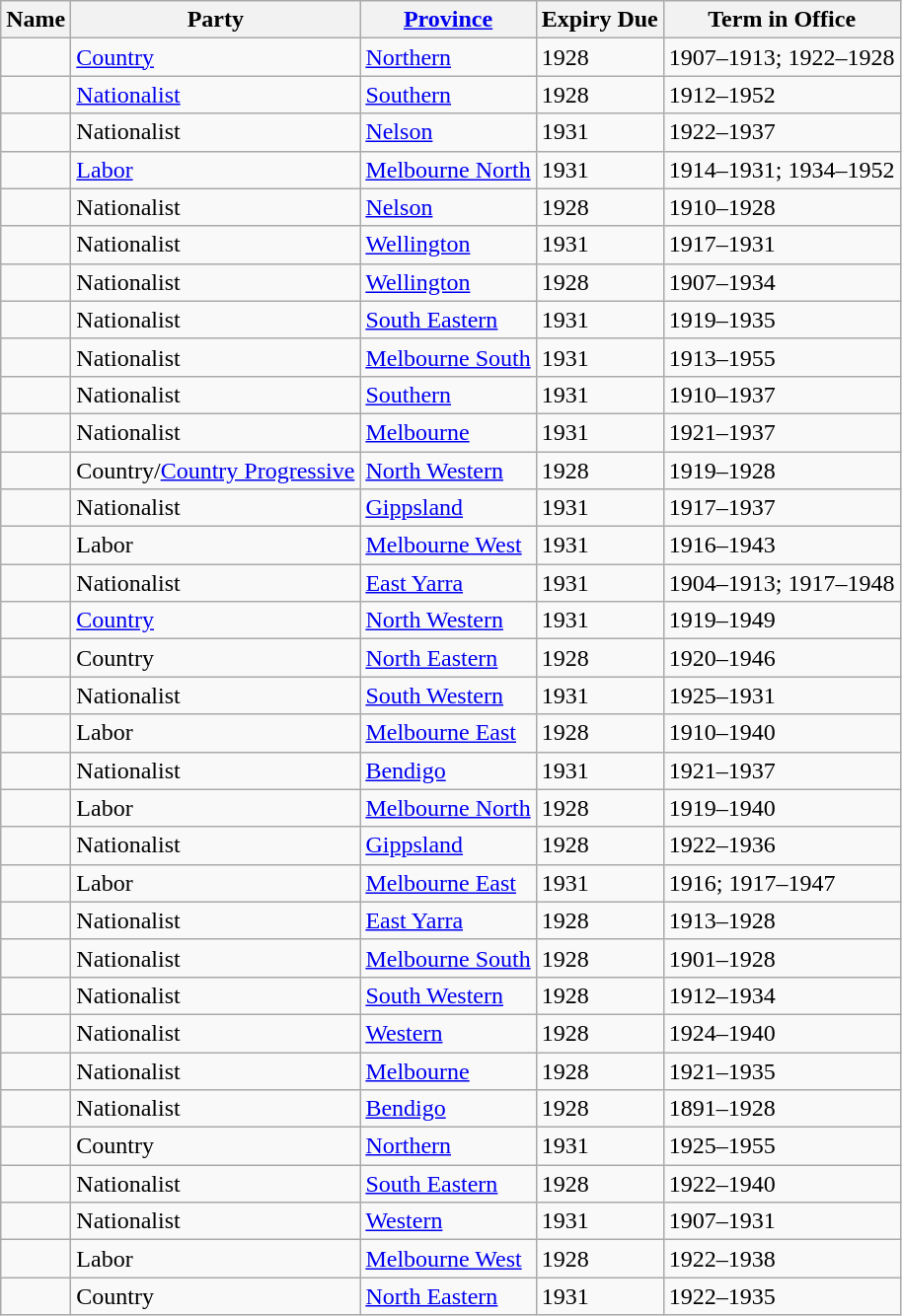<table class="wikitable sortable">
<tr>
<th>Name</th>
<th>Party</th>
<th><a href='#'>Province</a></th>
<th>Expiry Due</th>
<th>Term in Office</th>
</tr>
<tr>
<td></td>
<td><a href='#'>Country</a></td>
<td><a href='#'>Northern</a></td>
<td>1928</td>
<td>1907–1913; 1922–1928</td>
</tr>
<tr>
<td></td>
<td><a href='#'>Nationalist</a></td>
<td><a href='#'>Southern</a></td>
<td>1928</td>
<td>1912–1952</td>
</tr>
<tr>
<td></td>
<td>Nationalist</td>
<td><a href='#'>Nelson</a></td>
<td>1931</td>
<td>1922–1937</td>
</tr>
<tr>
<td></td>
<td><a href='#'>Labor</a></td>
<td><a href='#'>Melbourne North</a></td>
<td>1931</td>
<td>1914–1931; 1934–1952</td>
</tr>
<tr>
<td></td>
<td>Nationalist</td>
<td><a href='#'>Nelson</a></td>
<td>1928</td>
<td>1910–1928</td>
</tr>
<tr>
<td></td>
<td>Nationalist</td>
<td><a href='#'>Wellington</a></td>
<td>1931</td>
<td>1917–1931</td>
</tr>
<tr>
<td></td>
<td>Nationalist</td>
<td><a href='#'>Wellington</a></td>
<td>1928</td>
<td>1907–1934</td>
</tr>
<tr>
<td></td>
<td>Nationalist</td>
<td><a href='#'>South Eastern</a></td>
<td>1931</td>
<td>1919–1935</td>
</tr>
<tr>
<td></td>
<td>Nationalist</td>
<td><a href='#'>Melbourne South</a></td>
<td>1931</td>
<td>1913–1955</td>
</tr>
<tr>
<td></td>
<td>Nationalist</td>
<td><a href='#'>Southern</a></td>
<td>1931</td>
<td>1910–1937</td>
</tr>
<tr>
<td></td>
<td>Nationalist</td>
<td><a href='#'>Melbourne</a></td>
<td>1931</td>
<td>1921–1937</td>
</tr>
<tr>
<td></td>
<td>Country/<a href='#'>Country Progressive</a></td>
<td><a href='#'>North Western</a></td>
<td>1928</td>
<td>1919–1928</td>
</tr>
<tr>
<td></td>
<td>Nationalist</td>
<td><a href='#'>Gippsland</a></td>
<td>1931</td>
<td>1917–1937</td>
</tr>
<tr>
<td></td>
<td>Labor</td>
<td><a href='#'>Melbourne West</a></td>
<td>1931</td>
<td>1916–1943</td>
</tr>
<tr>
<td></td>
<td>Nationalist</td>
<td><a href='#'>East Yarra</a></td>
<td>1931</td>
<td>1904–1913; 1917–1948</td>
</tr>
<tr>
<td></td>
<td><a href='#'>Country</a></td>
<td><a href='#'>North Western</a></td>
<td>1931</td>
<td>1919–1949</td>
</tr>
<tr>
<td></td>
<td>Country</td>
<td><a href='#'>North Eastern</a></td>
<td>1928</td>
<td>1920–1946</td>
</tr>
<tr>
<td></td>
<td>Nationalist</td>
<td><a href='#'>South Western</a></td>
<td>1931</td>
<td>1925–1931</td>
</tr>
<tr>
<td></td>
<td>Labor</td>
<td><a href='#'>Melbourne East</a></td>
<td>1928</td>
<td>1910–1940</td>
</tr>
<tr>
<td></td>
<td>Nationalist</td>
<td><a href='#'>Bendigo</a></td>
<td>1931</td>
<td>1921–1937</td>
</tr>
<tr>
<td></td>
<td>Labor</td>
<td><a href='#'>Melbourne North</a></td>
<td>1928</td>
<td>1919–1940</td>
</tr>
<tr>
<td></td>
<td>Nationalist</td>
<td><a href='#'>Gippsland</a></td>
<td>1928</td>
<td>1922–1936</td>
</tr>
<tr>
<td></td>
<td>Labor</td>
<td><a href='#'>Melbourne East</a></td>
<td>1931</td>
<td>1916; 1917–1947</td>
</tr>
<tr>
<td></td>
<td>Nationalist</td>
<td><a href='#'>East Yarra</a></td>
<td>1928</td>
<td>1913–1928</td>
</tr>
<tr>
<td></td>
<td>Nationalist</td>
<td><a href='#'>Melbourne South</a></td>
<td>1928</td>
<td>1901–1928</td>
</tr>
<tr>
<td></td>
<td>Nationalist</td>
<td><a href='#'>South Western</a></td>
<td>1928</td>
<td>1912–1934</td>
</tr>
<tr>
<td></td>
<td>Nationalist</td>
<td><a href='#'>Western</a></td>
<td>1928</td>
<td>1924–1940</td>
</tr>
<tr>
<td></td>
<td>Nationalist</td>
<td><a href='#'>Melbourne</a></td>
<td>1928</td>
<td>1921–1935</td>
</tr>
<tr>
<td> </td>
<td>Nationalist</td>
<td><a href='#'>Bendigo</a></td>
<td>1928</td>
<td>1891–1928</td>
</tr>
<tr>
<td></td>
<td>Country</td>
<td><a href='#'>Northern</a></td>
<td>1931</td>
<td>1925–1955</td>
</tr>
<tr>
<td></td>
<td>Nationalist</td>
<td><a href='#'>South Eastern</a></td>
<td>1928</td>
<td>1922–1940</td>
</tr>
<tr>
<td></td>
<td>Nationalist</td>
<td><a href='#'>Western</a></td>
<td>1931</td>
<td>1907–1931</td>
</tr>
<tr>
<td></td>
<td>Labor</td>
<td><a href='#'>Melbourne West</a></td>
<td>1928</td>
<td>1922–1938</td>
</tr>
<tr>
<td></td>
<td>Country</td>
<td><a href='#'>North Eastern</a></td>
<td>1931</td>
<td>1922–1935</td>
</tr>
</table>
